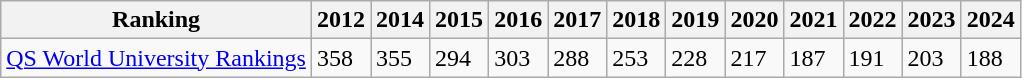<table class="wikitable">
<tr>
<th>Ranking</th>
<th>2012</th>
<th>2014</th>
<th>2015</th>
<th>2016</th>
<th>2017</th>
<th>2018</th>
<th>2019</th>
<th>2020</th>
<th>2021</th>
<th>2022</th>
<th>2023</th>
<th>2024</th>
</tr>
<tr>
<td><a href='#'>QS World University Rankings</a></td>
<td>358</td>
<td>355</td>
<td>294</td>
<td>303</td>
<td>288</td>
<td>253</td>
<td>228</td>
<td>217</td>
<td>187</td>
<td>191</td>
<td>203</td>
<td>188</td>
</tr>
</table>
